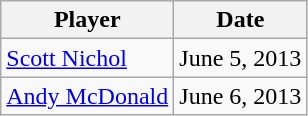<table class="wikitable">
<tr>
<th>Player</th>
<th>Date</th>
</tr>
<tr>
<td><a href='#'>Scott Nichol</a></td>
<td>June 5, 2013 </td>
</tr>
<tr>
<td><a href='#'>Andy McDonald</a></td>
<td>June 6, 2013 </td>
</tr>
</table>
